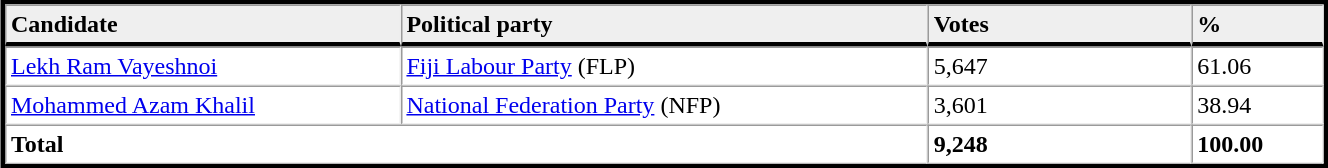<table table width="70%" border="1" align="center" cellpadding=3 cellspacing=0 style="margin:5px; border:3px solid;">
<tr>
<td td width="30%" style="border-bottom:3px solid; background:#efefef;"><strong>Candidate</strong></td>
<td td width="40%" style="border-bottom:3px solid; background:#efefef;"><strong>Political party</strong></td>
<td td width="20%" style="border-bottom:3px solid; background:#efefef;"><strong>Votes</strong></td>
<td td width="10%" style="border-bottom:3px solid; background:#efefef;"><strong>%</strong></td>
</tr>
<tr>
<td><a href='#'>Lekh Ram Vayeshnoi</a></td>
<td><a href='#'>Fiji Labour Party</a> (FLP)</td>
<td>5,647</td>
<td>61.06</td>
</tr>
<tr>
<td><a href='#'>Mohammed Azam Khalil</a></td>
<td><a href='#'>National Federation Party</a> (NFP)</td>
<td>3,601</td>
<td>38.94</td>
</tr>
<tr>
<td colspan=2><strong>Total</strong></td>
<td><strong>9,248</strong></td>
<td><strong>100.00</strong></td>
</tr>
<tr>
</tr>
</table>
